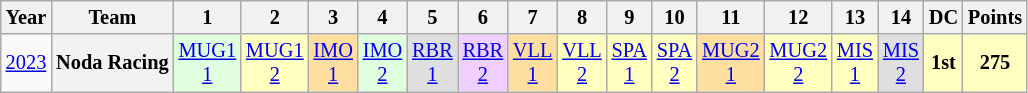<table class="wikitable" style="text-align:center; font-size:85%">
<tr>
<th>Year</th>
<th>Team</th>
<th>1</th>
<th>2</th>
<th>3</th>
<th>4</th>
<th>5</th>
<th>6</th>
<th>7</th>
<th>8</th>
<th>9</th>
<th>10</th>
<th>11</th>
<th>12</th>
<th>13</th>
<th>14</th>
<th>DC</th>
<th>Points</th>
</tr>
<tr>
<td><a href='#'>2023</a></td>
<th nowrap>Noda Racing</th>
<td style="background:#dfffdf;"><a href='#'>MUG1<br>1</a><br></td>
<td style="background:#ffffbf;"><a href='#'>MUG1<br>2</a><br></td>
<td style="background:#ffdf9f;"><a href='#'>IMO<br>1</a><br></td>
<td style="background:#dfffdf;"><a href='#'>IMO<br>2</a><br></td>
<td style="background:#dfdfdf;"><a href='#'>RBR<br>1</a><br></td>
<td style="background:#efcfff;"><a href='#'>RBR<br>2</a><br></td>
<td style="background:#ffdf9f;"><a href='#'>VLL<br>1</a><br></td>
<td style="background:#ffffbf;"><a href='#'>VLL<br>2</a><br></td>
<td style="background:#ffffbf;"><a href='#'>SPA<br>1</a><br></td>
<td style="background:#ffffbf;"><a href='#'>SPA<br>2</a><br></td>
<td style="background:#ffdf9f;"><a href='#'>MUG2<br>1</a><br></td>
<td style="background:#ffffbf;"><a href='#'>MUG2<br>2</a><br></td>
<td style="background:#ffffbf;"><a href='#'>MIS<br>1</a><br></td>
<td style="background:#dfdfdf;"><a href='#'>MIS<br>2</a><br></td>
<th style="background:#ffffbf;">1st</th>
<th style="background:#ffffbf;">275</th>
</tr>
</table>
